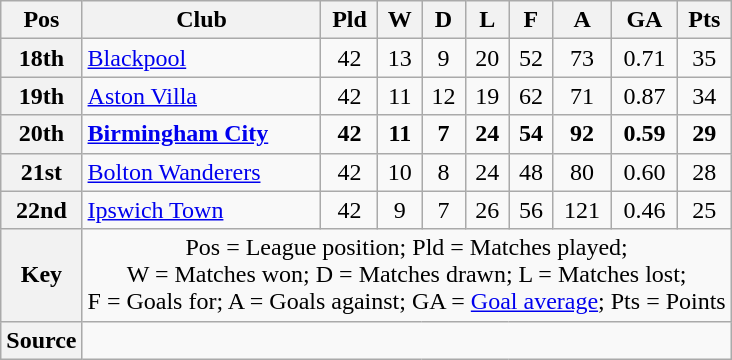<table class="wikitable" style="text-align:center">
<tr>
<th scope="col">Pos</th>
<th scope="col">Club</th>
<th scope="col">Pld</th>
<th scope="col">W</th>
<th scope="col">D</th>
<th scope="col">L</th>
<th scope="col">F</th>
<th scope="col">A</th>
<th scope="col">GA</th>
<th scope="col">Pts</th>
</tr>
<tr>
<th scope="row">18th</th>
<td align="left"><a href='#'>Blackpool</a></td>
<td>42</td>
<td>13</td>
<td>9</td>
<td>20</td>
<td>52</td>
<td>73</td>
<td>0.71</td>
<td>35</td>
</tr>
<tr>
<th scope="row">19th</th>
<td align="left"><a href='#'>Aston Villa</a></td>
<td>42</td>
<td>11</td>
<td>12</td>
<td>19</td>
<td>62</td>
<td>71</td>
<td>0.87</td>
<td>34</td>
</tr>
<tr style="font-weight:bold">
<th scope="row">20th</th>
<td align="left"><a href='#'>Birmingham City</a></td>
<td>42</td>
<td>11</td>
<td>7</td>
<td>24</td>
<td>54</td>
<td>92</td>
<td>0.59</td>
<td>29</td>
</tr>
<tr>
<th scope="row">21st</th>
<td align="left"><a href='#'>Bolton Wanderers</a></td>
<td>42</td>
<td>10</td>
<td>8</td>
<td>24</td>
<td>48</td>
<td>80</td>
<td>0.60</td>
<td>28</td>
</tr>
<tr>
<th scope="row">22nd</th>
<td align="left"><a href='#'>Ipswich Town</a></td>
<td>42</td>
<td>9</td>
<td>7</td>
<td>26</td>
<td>56</td>
<td>121</td>
<td>0.46</td>
<td>25</td>
</tr>
<tr>
<th scope="row">Key</th>
<td colspan="9">Pos = League position; Pld = Matches played;<br>W = Matches won; D = Matches drawn; L = Matches lost;<br>F = Goals for; A = Goals against; GA = <a href='#'>Goal average</a>; Pts = Points</td>
</tr>
<tr>
<th scope="row">Source</th>
<td colspan="9"></td>
</tr>
</table>
